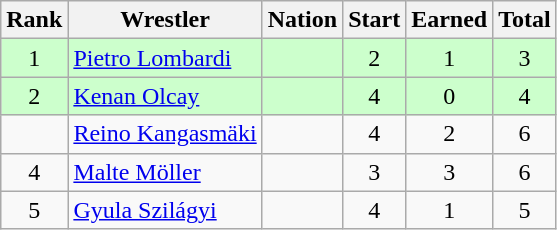<table class="wikitable sortable" style="text-align:center;">
<tr>
<th>Rank</th>
<th>Wrestler</th>
<th>Nation</th>
<th>Start</th>
<th>Earned</th>
<th>Total</th>
</tr>
<tr style="background:#cfc;">
<td>1</td>
<td align=left><a href='#'>Pietro Lombardi</a></td>
<td align=left></td>
<td>2</td>
<td>1</td>
<td>3</td>
</tr>
<tr style="background:#cfc;">
<td>2</td>
<td align=left><a href='#'>Kenan Olcay</a></td>
<td align=left></td>
<td>4</td>
<td>0</td>
<td>4</td>
</tr>
<tr>
<td></td>
<td align=left><a href='#'>Reino Kangasmäki</a></td>
<td align=left></td>
<td>4</td>
<td>2</td>
<td>6</td>
</tr>
<tr>
<td>4</td>
<td align=left><a href='#'>Malte Möller</a></td>
<td align=left></td>
<td>3</td>
<td>3</td>
<td>6</td>
</tr>
<tr>
<td>5</td>
<td align=left><a href='#'>Gyula Szilágyi</a></td>
<td align=left></td>
<td>4</td>
<td>1</td>
<td>5</td>
</tr>
</table>
